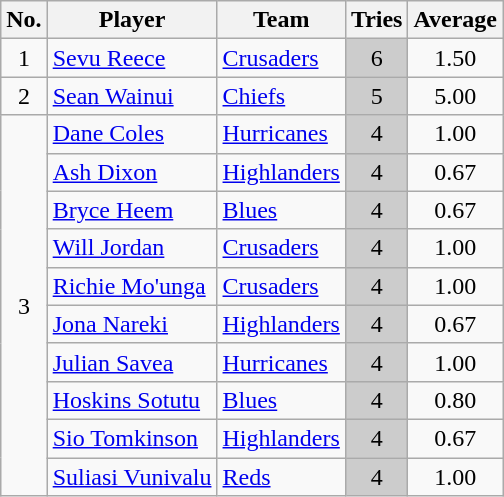<table class="wikitable" style="text-align:center">
<tr>
<th>No.</th>
<th>Player</th>
<th>Team</th>
<th>Tries</th>
<th>Average</th>
</tr>
<tr>
<td>1</td>
<td style="text-align:left"> <a href='#'>Sevu Reece</a></td>
<td style="text-align:left"> <a href='#'>Crusaders</a></td>
<td style="background:#ccc">6</td>
<td>1.50</td>
</tr>
<tr>
<td>2</td>
<td style="text-align:left"> <a href='#'>Sean Wainui</a></td>
<td style="text-align:left"> <a href='#'>Chiefs</a></td>
<td style="background:#ccc">5</td>
<td>5.00</td>
</tr>
<tr>
<td rowspan="10">3</td>
<td style="text-align:left"> <a href='#'>Dane Coles</a></td>
<td style="text-align:left"> <a href='#'>Hurricanes</a></td>
<td style="background:#ccc">4</td>
<td>1.00</td>
</tr>
<tr>
<td style="text-align:left"> <a href='#'>Ash Dixon</a></td>
<td style="text-align:left"> <a href='#'>Highlanders</a></td>
<td style="background:#ccc">4</td>
<td>0.67</td>
</tr>
<tr>
<td style="text-align:left"> <a href='#'>Bryce Heem</a></td>
<td style="text-align:left"> <a href='#'>Blues</a></td>
<td style="background:#ccc">4</td>
<td>0.67</td>
</tr>
<tr>
<td style="text-align:left"> <a href='#'>Will Jordan</a></td>
<td style="text-align:left"> <a href='#'>Crusaders</a></td>
<td style="background:#ccc">4</td>
<td>1.00</td>
</tr>
<tr>
<td style="text-align:left"> <a href='#'>Richie Mo'unga</a></td>
<td style="text-align:left"> <a href='#'>Crusaders</a></td>
<td style="background:#ccc">4</td>
<td>1.00</td>
</tr>
<tr>
<td style="text-align:left"> <a href='#'>Jona Nareki</a></td>
<td style="text-align:left"> <a href='#'>Highlanders</a></td>
<td style="background:#ccc">4</td>
<td>0.67</td>
</tr>
<tr>
<td style="text-align:left"> <a href='#'>Julian Savea</a></td>
<td style="text-align:left"> <a href='#'>Hurricanes</a></td>
<td style="background:#ccc">4</td>
<td>1.00</td>
</tr>
<tr>
<td style="text-align:left"> <a href='#'>Hoskins Sotutu</a></td>
<td style="text-align:left"> <a href='#'>Blues</a></td>
<td style="background:#ccc">4</td>
<td>0.80</td>
</tr>
<tr>
<td style="text-align:left"> <a href='#'>Sio Tomkinson</a></td>
<td style="text-align:left"> <a href='#'>Highlanders</a></td>
<td style="background:#ccc">4</td>
<td>0.67</td>
</tr>
<tr>
<td style="text-align:left"> <a href='#'>Suliasi Vunivalu</a></td>
<td style="text-align:left"> <a href='#'>Reds</a></td>
<td style="background:#ccc">4</td>
<td>1.00</td>
</tr>
</table>
